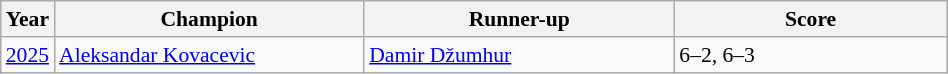<table class="wikitable" style="font-size:90%">
<tr>
<th>Year</th>
<th width="200">Champion</th>
<th width="200">Runner-up</th>
<th width="175">Score</th>
</tr>
<tr>
<td><a href='#'>2025</a></td>
<td> <a href='#'>Aleksandar Kovacevic</a></td>
<td> <a href='#'>Damir Džumhur</a></td>
<td>6–2, 6–3</td>
</tr>
</table>
